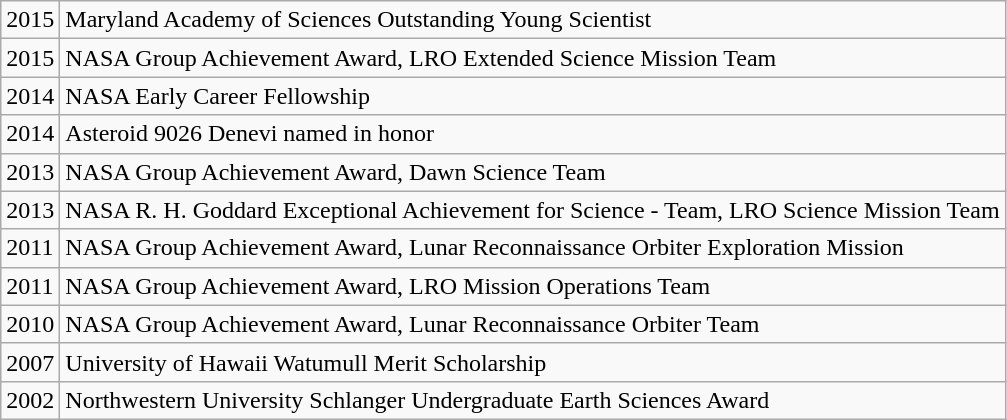<table class="wikitable">
<tr>
<td>2015</td>
<td>Maryland Academy of Sciences Outstanding Young Scientist</td>
</tr>
<tr>
<td>2015</td>
<td>NASA Group Achievement Award, LRO Extended Science Mission Team</td>
</tr>
<tr>
<td>2014</td>
<td>NASA Early Career Fellowship</td>
</tr>
<tr>
<td>2014</td>
<td>Asteroid 9026 Denevi named in honor</td>
</tr>
<tr>
<td>2013</td>
<td>NASA Group Achievement Award, Dawn Science Team</td>
</tr>
<tr>
<td>2013</td>
<td>NASA R. H. Goddard Exceptional Achievement for Science - Team, LRO Science Mission Team</td>
</tr>
<tr>
<td>2011</td>
<td>NASA Group Achievement Award, Lunar Reconnaissance Orbiter Exploration Mission</td>
</tr>
<tr>
<td>2011</td>
<td>NASA Group Achievement Award, LRO Mission Operations Team</td>
</tr>
<tr>
<td>2010</td>
<td>NASA Group Achievement Award, Lunar Reconnaissance Orbiter Team</td>
</tr>
<tr>
<td>2007</td>
<td>University of Hawaii Watumull Merit Scholarship</td>
</tr>
<tr>
<td>2002</td>
<td>Northwestern University Schlanger Undergraduate Earth Sciences Award</td>
</tr>
</table>
